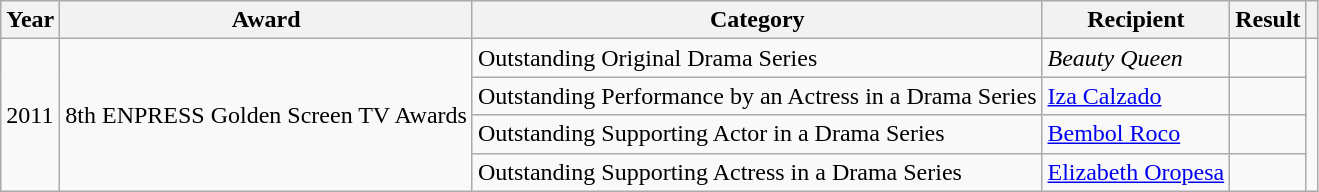<table class="wikitable">
<tr>
<th>Year</th>
<th>Award</th>
<th>Category</th>
<th>Recipient</th>
<th>Result</th>
<th></th>
</tr>
<tr>
<td rowspan=4>2011</td>
<td rowspan=4>8th ENPRESS Golden Screen TV Awards</td>
<td>Outstanding Original Drama Series</td>
<td><em>Beauty Queen</em></td>
<td></td>
<td rowspan=4></td>
</tr>
<tr>
<td>Outstanding Performance by an Actress in a Drama Series</td>
<td><a href='#'>Iza Calzado</a></td>
<td></td>
</tr>
<tr>
<td>Outstanding Supporting Actor in a Drama Series</td>
<td><a href='#'>Bembol Roco</a></td>
<td></td>
</tr>
<tr>
<td>Outstanding Supporting Actress in a Drama Series</td>
<td><a href='#'>Elizabeth Oropesa</a></td>
<td></td>
</tr>
</table>
